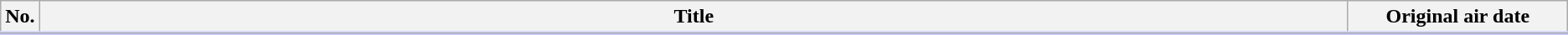<table class="wikitable">
<tr style="border-bottom: 3px solid #CCF;">
<th style="width:1%;">No.</th>
<th>Title</th>
<th style="width:14%;">Original air date</th>
</tr>
<tr>
</tr>
</table>
